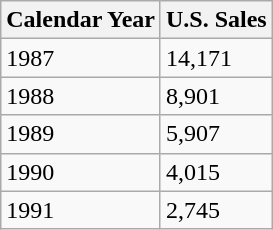<table class="wikitable">
<tr>
<th>Calendar Year</th>
<th>U.S. Sales</th>
</tr>
<tr>
<td>1987</td>
<td>14,171</td>
</tr>
<tr>
<td>1988</td>
<td>8,901</td>
</tr>
<tr>
<td>1989</td>
<td>5,907</td>
</tr>
<tr>
<td>1990</td>
<td>4,015</td>
</tr>
<tr>
<td>1991</td>
<td>2,745</td>
</tr>
</table>
